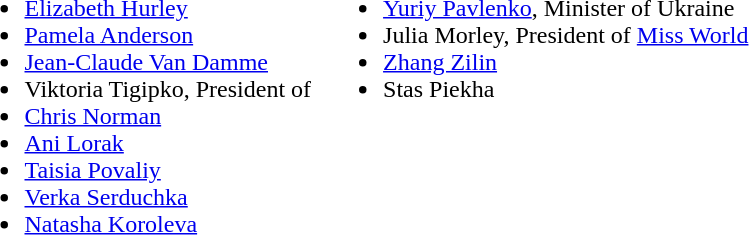<table>
<tr style="vertical-align: top;">
<td><br><ul><li><a href='#'>Elizabeth Hurley</a></li><li><a href='#'>Pamela Anderson</a></li><li><a href='#'>Jean-Claude Van Damme</a></li><li>Viktoria Tigipko, President of </li><li><a href='#'>Chris Norman</a></li><li><a href='#'>Ani Lorak</a></li><li><a href='#'>Taisia Povaliy</a></li><li><a href='#'>Verka Serduchka</a></li><li><a href='#'>Natasha Koroleva</a></li></ul></td>
<td></td>
<td><br><ul><li><a href='#'>Yuriy Pavlenko</a>, Minister of Ukraine</li><li>Julia Morley, President of <a href='#'>Miss World</a></li><li><a href='#'>Zhang Zilin</a></li><li>Stas Piekha</li></ul></td>
</tr>
</table>
